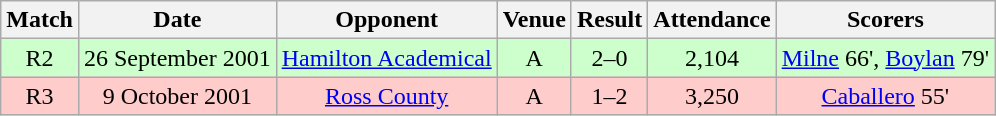<table class="wikitable" style="font-size:100%; text-align:center">
<tr>
<th>Match</th>
<th>Date</th>
<th>Opponent</th>
<th>Venue</th>
<th>Result</th>
<th>Attendance</th>
<th>Scorers</th>
</tr>
<tr style="background: #CCFFCC;">
<td>R2</td>
<td>26 September 2001</td>
<td><a href='#'>Hamilton Academical</a></td>
<td>A</td>
<td>2–0</td>
<td>2,104</td>
<td><a href='#'>Milne</a> 66', <a href='#'>Boylan</a> 79'</td>
</tr>
<tr style="background: #FFCCCC;">
<td>R3</td>
<td>9 October 2001</td>
<td><a href='#'>Ross County</a></td>
<td>A</td>
<td>1–2</td>
<td>3,250</td>
<td><a href='#'>Caballero</a> 55'</td>
</tr>
</table>
